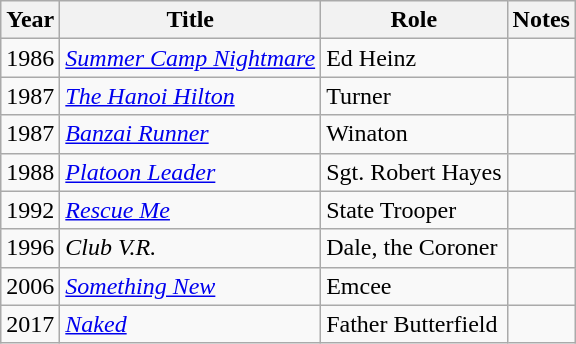<table class="wikitable sortable">
<tr>
<th>Year</th>
<th>Title</th>
<th>Role</th>
<th>Notes</th>
</tr>
<tr>
<td>1986</td>
<td><em><a href='#'>Summer Camp Nightmare</a></em></td>
<td>Ed Heinz</td>
<td></td>
</tr>
<tr>
<td>1987</td>
<td><a href='#'><em>The Hanoi Hilton</em></a></td>
<td>Turner</td>
<td></td>
</tr>
<tr>
<td>1987</td>
<td><em><a href='#'>Banzai Runner</a></em></td>
<td>Winaton</td>
<td></td>
</tr>
<tr>
<td>1988</td>
<td><a href='#'><em>Platoon Leader</em></a></td>
<td>Sgt. Robert Hayes</td>
<td></td>
</tr>
<tr>
<td>1992</td>
<td><a href='#'><em>Rescue Me</em></a></td>
<td>State Trooper</td>
<td></td>
</tr>
<tr>
<td>1996</td>
<td><em>Club V.R.</em></td>
<td>Dale, the Coroner</td>
<td></td>
</tr>
<tr>
<td>2006</td>
<td><a href='#'><em>Something New</em></a></td>
<td>Emcee</td>
<td></td>
</tr>
<tr>
<td>2017</td>
<td><a href='#'><em>Naked</em></a></td>
<td>Father Butterfield</td>
<td></td>
</tr>
</table>
